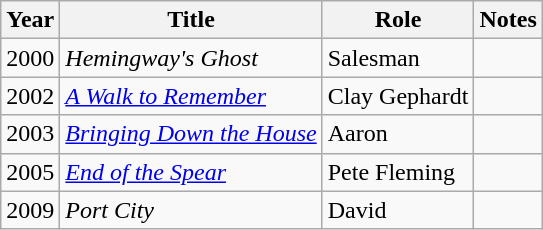<table class="wikitable sortable">
<tr>
<th>Year</th>
<th>Title</th>
<th>Role</th>
<th>Notes</th>
</tr>
<tr>
<td>2000</td>
<td><em>Hemingway's Ghost</em></td>
<td>Salesman</td>
<td></td>
</tr>
<tr>
<td>2002</td>
<td><em><a href='#'>A Walk to Remember</a></em></td>
<td>Clay Gephardt</td>
<td></td>
</tr>
<tr>
<td>2003</td>
<td><a href='#'><em>Bringing Down the House</em></a></td>
<td>Aaron</td>
<td></td>
</tr>
<tr>
<td>2005</td>
<td><em><a href='#'>End of the Spear</a></em></td>
<td>Pete Fleming</td>
<td></td>
</tr>
<tr>
<td>2009</td>
<td><em>Port City</em></td>
<td>David</td>
<td></td>
</tr>
</table>
